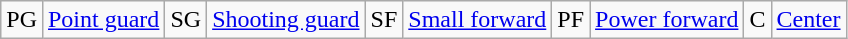<table class=wikitable>
<tr>
<td>PG</td>
<td><a href='#'>Point guard</a></td>
<td>SG</td>
<td><a href='#'>Shooting guard</a></td>
<td>SF</td>
<td><a href='#'>Small forward</a></td>
<td>PF</td>
<td><a href='#'>Power forward</a></td>
<td>C</td>
<td><a href='#'>Center</a></td>
</tr>
</table>
